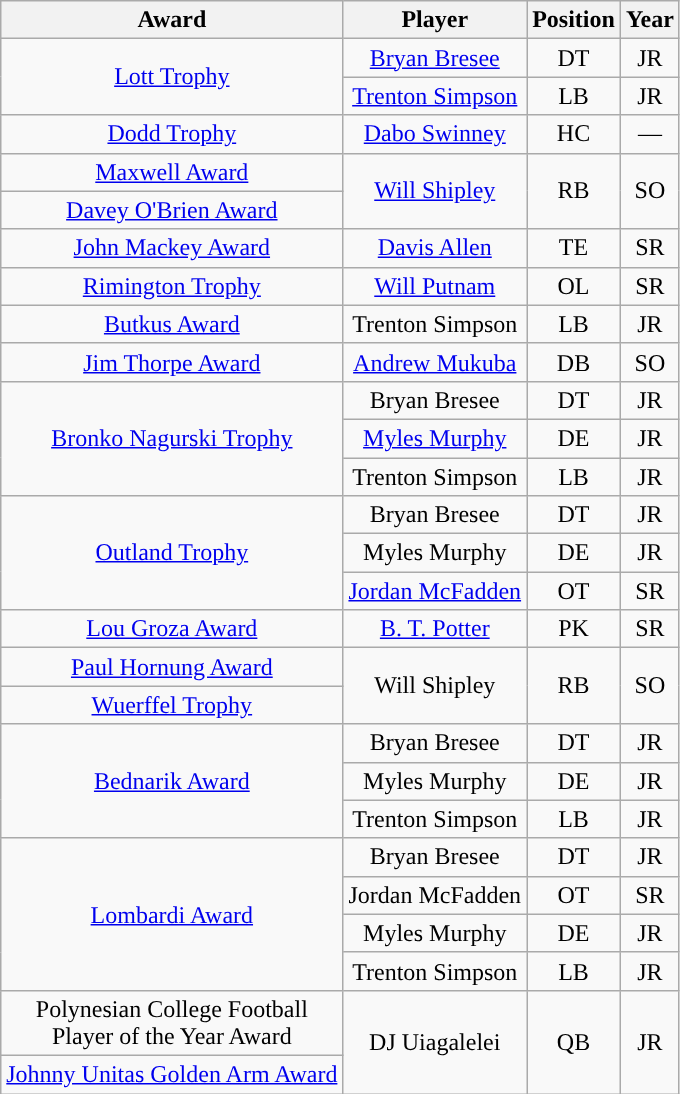<table class="wikitable" style="text-align:center;">
<tr>
<th>Award</th>
<th>Player</th>
<th>Position</th>
<th>Year</th>
</tr>
<tr>
<td rowspan=2><a href='#'>Lott Trophy</a></td>
<td><a href='#'>Bryan Bresee</a></td>
<td>DT</td>
<td>JR</td>
</tr>
<tr>
<td><a href='#'>Trenton Simpson</a></td>
<td>LB</td>
<td>JR</td>
</tr>
<tr>
<td><a href='#'>Dodd Trophy</a></td>
<td><a href='#'>Dabo Swinney</a></td>
<td>HC</td>
<td>—</td>
</tr>
<tr>
<td><a href='#'>Maxwell Award</a></td>
<td rowspan=2><a href='#'>Will Shipley</a></td>
<td rowspan=2>RB</td>
<td rowspan=2>SO</td>
</tr>
<tr>
<td><a href='#'>Davey O'Brien Award</a></td>
</tr>
<tr>
<td><a href='#'>John Mackey Award</a></td>
<td><a href='#'>Davis Allen</a></td>
<td>TE</td>
<td>SR</td>
</tr>
<tr>
<td><a href='#'>Rimington Trophy</a></td>
<td><a href='#'>Will Putnam</a></td>
<td>OL</td>
<td>SR</td>
</tr>
<tr>
<td><a href='#'>Butkus Award</a></td>
<td>Trenton Simpson</td>
<td>LB</td>
<td>JR</td>
</tr>
<tr>
<td><a href='#'>Jim Thorpe Award</a></td>
<td><a href='#'>Andrew Mukuba</a></td>
<td>DB</td>
<td>SO</td>
</tr>
<tr>
<td rowspan=3><a href='#'>Bronko Nagurski Trophy</a></td>
<td>Bryan Bresee</td>
<td>DT</td>
<td>JR</td>
</tr>
<tr>
<td><a href='#'>Myles Murphy</a></td>
<td>DE</td>
<td>JR</td>
</tr>
<tr>
<td>Trenton Simpson</td>
<td>LB</td>
<td>JR</td>
</tr>
<tr>
<td rowspan=3><a href='#'>Outland Trophy</a></td>
<td>Bryan Bresee</td>
<td>DT</td>
<td>JR</td>
</tr>
<tr>
<td>Myles Murphy</td>
<td>DE</td>
<td>JR</td>
</tr>
<tr>
<td><a href='#'>Jordan McFadden</a></td>
<td>OT</td>
<td> SR</td>
</tr>
<tr>
<td><a href='#'>Lou Groza Award</a></td>
<td><a href='#'>B. T. Potter</a></td>
<td>PK</td>
<td> SR</td>
</tr>
<tr>
<td><a href='#'>Paul Hornung Award</a></td>
<td rowspan=2>Will Shipley</td>
<td rowspan=2>RB</td>
<td rowspan=2>SO</td>
</tr>
<tr>
<td><a href='#'>Wuerffel Trophy</a></td>
</tr>
<tr>
<td rowspan=3><a href='#'>Bednarik Award</a></td>
<td>Bryan Bresee</td>
<td>DT</td>
<td>JR</td>
</tr>
<tr>
<td>Myles Murphy</td>
<td>DE</td>
<td>JR</td>
</tr>
<tr>
<td>Trenton Simpson</td>
<td>LB</td>
<td>JR</td>
</tr>
<tr>
<td rowspan=4><a href='#'>Lombardi Award</a></td>
<td>Bryan Bresee</td>
<td>DT</td>
<td>JR</td>
</tr>
<tr>
<td>Jordan McFadden</td>
<td>OT</td>
<td> SR</td>
</tr>
<tr>
<td>Myles Murphy</td>
<td>DE</td>
<td>JR</td>
</tr>
<tr>
<td>Trenton Simpson</td>
<td>LB</td>
<td>JR</td>
</tr>
<tr>
<td>Polynesian College Football<br>Player of the Year Award</td>
<td rowspan=2>DJ Uiagalelei</td>
<td rowspan=2>QB</td>
<td rowspan=2>JR</td>
</tr>
<tr>
<td><a href='#'>Johnny Unitas Golden Arm Award</a></td>
</tr>
</table>
